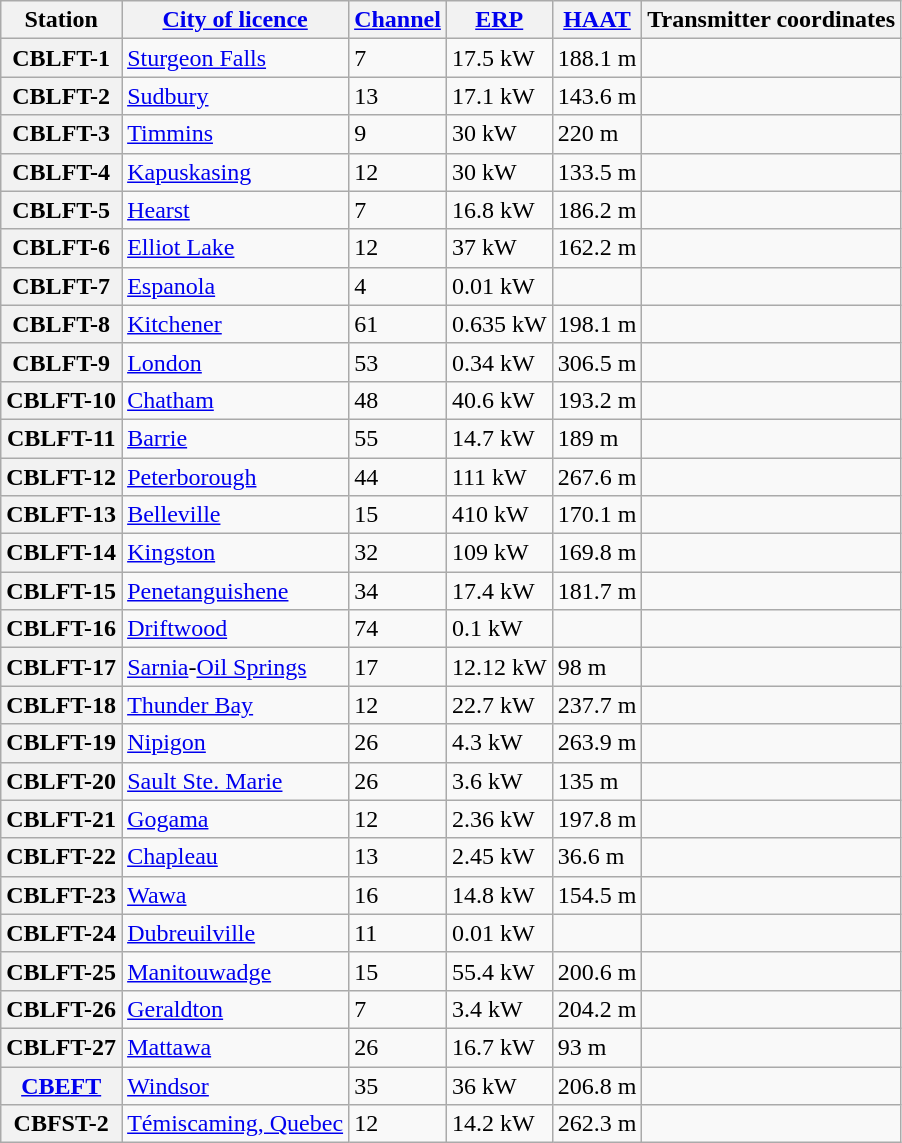<table class="wikitable">
<tr>
<th scope="col">Station</th>
<th scope="col"><a href='#'>City of licence</a></th>
<th scope="col"><a href='#'>Channel</a></th>
<th scope="col"><a href='#'>ERP</a></th>
<th scope="col"><a href='#'>HAAT</a></th>
<th scope="col">Transmitter coordinates</th>
</tr>
<tr>
<th scope="row">CBLFT-1</th>
<td><a href='#'>Sturgeon Falls</a></td>
<td>7</td>
<td>17.5 kW</td>
<td>188.1 m</td>
<td></td>
</tr>
<tr>
<th scope="row">CBLFT-2</th>
<td><a href='#'>Sudbury</a></td>
<td>13</td>
<td>17.1 kW</td>
<td>143.6 m</td>
<td></td>
</tr>
<tr>
<th scope="row">CBLFT-3</th>
<td><a href='#'>Timmins</a></td>
<td>9</td>
<td>30 kW</td>
<td>220 m</td>
<td></td>
</tr>
<tr>
<th scope="row">CBLFT-4</th>
<td><a href='#'>Kapuskasing</a></td>
<td>12</td>
<td>30 kW</td>
<td>133.5 m</td>
<td></td>
</tr>
<tr>
<th scope="row">CBLFT-5</th>
<td><a href='#'>Hearst</a></td>
<td>7</td>
<td>16.8 kW</td>
<td>186.2 m</td>
<td></td>
</tr>
<tr>
<th scope="row">CBLFT-6</th>
<td><a href='#'>Elliot Lake</a></td>
<td>12</td>
<td>37 kW</td>
<td>162.2 m</td>
<td></td>
</tr>
<tr>
<th scope="row">CBLFT-7</th>
<td><a href='#'>Espanola</a></td>
<td>4</td>
<td>0.01 kW</td>
<td></td>
<td></td>
</tr>
<tr>
<th scope="row">CBLFT-8</th>
<td><a href='#'>Kitchener</a></td>
<td>61</td>
<td>0.635 kW</td>
<td>198.1 m</td>
<td></td>
</tr>
<tr>
<th scope="row">CBLFT-9</th>
<td><a href='#'>London</a></td>
<td>53</td>
<td>0.34 kW</td>
<td>306.5 m</td>
<td></td>
</tr>
<tr>
<th scope="row">CBLFT-10</th>
<td><a href='#'>Chatham</a></td>
<td>48</td>
<td>40.6 kW</td>
<td>193.2 m</td>
<td></td>
</tr>
<tr>
<th scope="row">CBLFT-11</th>
<td><a href='#'>Barrie</a></td>
<td>55</td>
<td>14.7 kW</td>
<td>189 m</td>
<td></td>
</tr>
<tr>
<th scope="row">CBLFT-12</th>
<td><a href='#'>Peterborough</a></td>
<td>44</td>
<td>111 kW</td>
<td>267.6 m</td>
<td></td>
</tr>
<tr>
<th scope="row">CBLFT-13</th>
<td><a href='#'>Belleville</a></td>
<td>15</td>
<td>410 kW</td>
<td>170.1 m</td>
<td></td>
</tr>
<tr>
<th scope="row">CBLFT-14</th>
<td><a href='#'>Kingston</a></td>
<td>32</td>
<td>109 kW</td>
<td>169.8 m</td>
<td></td>
</tr>
<tr>
<th scope="row">CBLFT-15</th>
<td><a href='#'>Penetanguishene</a></td>
<td>34</td>
<td>17.4 kW</td>
<td>181.7 m</td>
<td></td>
</tr>
<tr>
<th scope="row">CBLFT-16</th>
<td><a href='#'>Driftwood</a></td>
<td>74</td>
<td>0.1 kW</td>
<td></td>
<td></td>
</tr>
<tr>
<th scope="row">CBLFT-17</th>
<td><a href='#'>Sarnia</a>-<a href='#'>Oil Springs</a></td>
<td>17</td>
<td>12.12 kW</td>
<td>98 m</td>
<td></td>
</tr>
<tr>
<th scope="row">CBLFT-18</th>
<td><a href='#'>Thunder Bay</a></td>
<td>12</td>
<td>22.7 kW</td>
<td>237.7 m</td>
<td></td>
</tr>
<tr>
<th scope="row">CBLFT-19</th>
<td><a href='#'>Nipigon</a></td>
<td>26</td>
<td>4.3 kW</td>
<td>263.9 m</td>
<td></td>
</tr>
<tr>
<th scope="row">CBLFT-20</th>
<td><a href='#'>Sault Ste. Marie</a></td>
<td>26</td>
<td>3.6 kW</td>
<td>135 m</td>
<td></td>
</tr>
<tr>
<th scope="row">CBLFT-21</th>
<td><a href='#'>Gogama</a></td>
<td>12 </td>
<td>2.36 kW</td>
<td>197.8 m</td>
<td></td>
</tr>
<tr>
<th scope="row">CBLFT-22</th>
<td><a href='#'>Chapleau</a></td>
<td>13</td>
<td>2.45 kW</td>
<td>36.6 m</td>
<td></td>
</tr>
<tr>
<th scope="row">CBLFT-23</th>
<td><a href='#'>Wawa</a></td>
<td>16</td>
<td>14.8 kW</td>
<td>154.5 m</td>
<td></td>
</tr>
<tr>
<th scope="row">CBLFT-24</th>
<td><a href='#'>Dubreuilville</a></td>
<td>11 </td>
<td>0.01 kW</td>
<td></td>
<td></td>
</tr>
<tr>
<th scope="row">CBLFT-25</th>
<td><a href='#'>Manitouwadge</a></td>
<td>15</td>
<td>55.4 kW</td>
<td>200.6 m</td>
<td></td>
</tr>
<tr>
<th scope="row">CBLFT-26</th>
<td><a href='#'>Geraldton</a></td>
<td>7</td>
<td>3.4 kW</td>
<td>204.2 m</td>
<td></td>
</tr>
<tr>
<th scope="row">CBLFT-27</th>
<td><a href='#'>Mattawa</a></td>
<td>26</td>
<td>16.7 kW</td>
<td>93 m</td>
<td></td>
</tr>
<tr>
<th scope="row"><a href='#'>CBEFT</a></th>
<td><a href='#'>Windsor</a></td>
<td>35</td>
<td>36 kW</td>
<td>206.8 m</td>
<td></td>
</tr>
<tr>
<th scope="row">CBFST-2</th>
<td><a href='#'>Témiscaming, Quebec</a></td>
<td>12</td>
<td>14.2 kW</td>
<td>262.3 m</td>
<td></td>
</tr>
</table>
